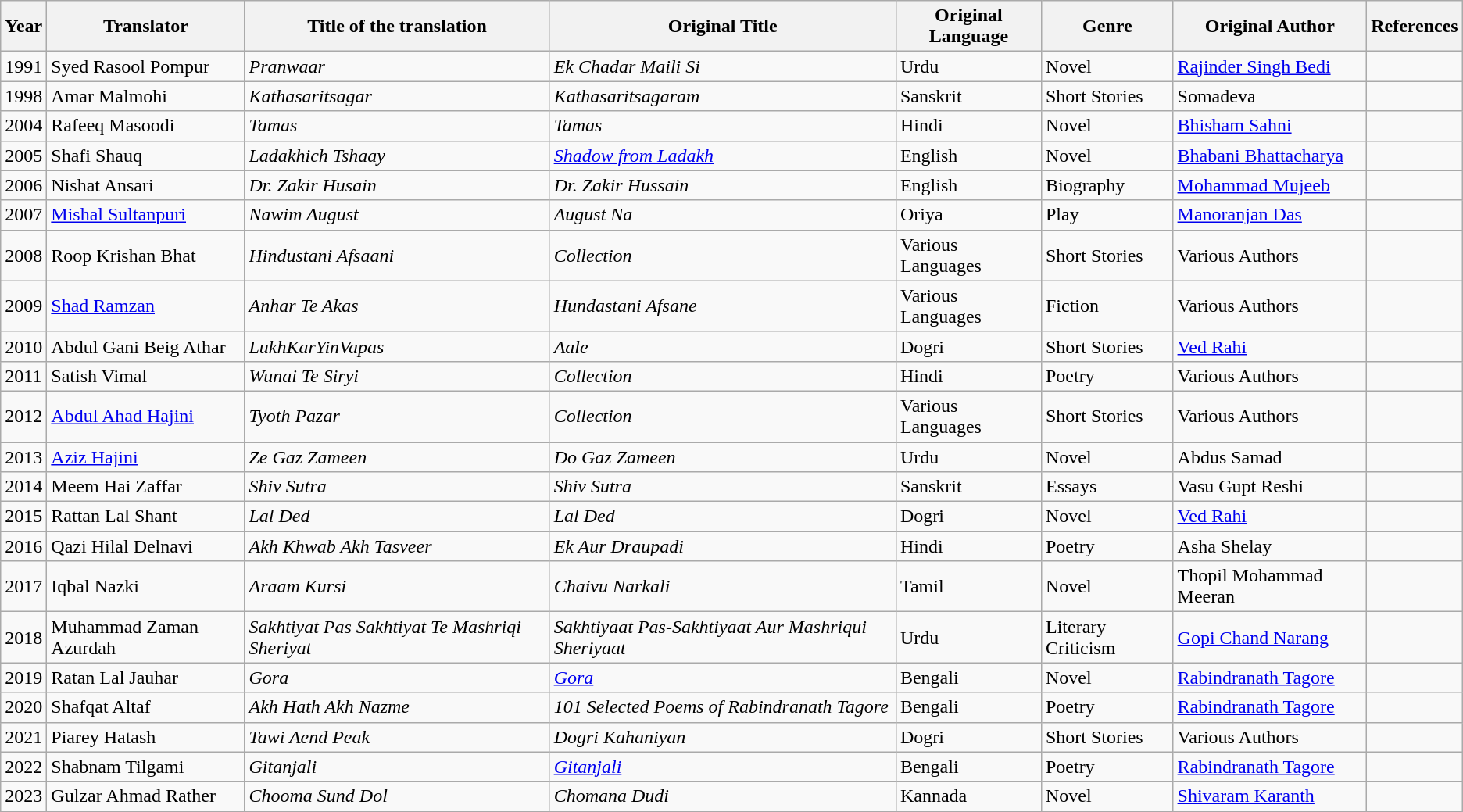<table class="wikitable sortable">
<tr>
<th>Year</th>
<th>Translator</th>
<th>Title of the translation</th>
<th>Original Title</th>
<th>Original Language</th>
<th>Genre</th>
<th>Original Author</th>
<th class=unsortable>References</th>
</tr>
<tr>
<td>1991</td>
<td>Syed Rasool Pompur</td>
<td><em>Pranwaar</em></td>
<td><em>Ek Chadar Maili Si</em></td>
<td>Urdu</td>
<td>Novel</td>
<td><a href='#'>Rajinder Singh Bedi</a></td>
<td></td>
</tr>
<tr>
<td>1998</td>
<td>Amar Malmohi</td>
<td><em>Kathasaritsagar</em></td>
<td><em>Kathasaritsagaram</em></td>
<td>Sanskrit</td>
<td>Short Stories</td>
<td>Somadeva</td>
<td></td>
</tr>
<tr>
<td>2004</td>
<td>Rafeeq Masoodi</td>
<td><em>Tamas</em></td>
<td><em>Tamas</em></td>
<td>Hindi</td>
<td>Novel</td>
<td><a href='#'>Bhisham Sahni</a></td>
<td></td>
</tr>
<tr>
<td>2005</td>
<td>Shafi Shauq</td>
<td><em>Ladakhich Tshaay</em></td>
<td><em><a href='#'>Shadow from Ladakh</a></em></td>
<td>English</td>
<td>Novel</td>
<td><a href='#'>Bhabani Bhattacharya</a></td>
<td></td>
</tr>
<tr>
<td>2006</td>
<td>Nishat Ansari</td>
<td><em>Dr. Zakir Husain</em></td>
<td><em>Dr. Zakir Hussain</em></td>
<td>English</td>
<td>Biography</td>
<td><a href='#'>Mohammad Mujeeb</a></td>
<td></td>
</tr>
<tr>
<td>2007</td>
<td><a href='#'>Mishal Sultanpuri</a></td>
<td><em>Nawim August</em></td>
<td><em>August Na</em></td>
<td>Oriya</td>
<td>Play</td>
<td><a href='#'>Manoranjan Das</a></td>
<td></td>
</tr>
<tr>
<td>2008</td>
<td>Roop Krishan Bhat</td>
<td><em>Hindustani Afsaani</em></td>
<td><em>Collection</em></td>
<td>Various Languages</td>
<td>Short Stories</td>
<td>Various Authors</td>
<td></td>
</tr>
<tr>
<td>2009</td>
<td><a href='#'>Shad Ramzan</a></td>
<td><em>Anhar Te Akas</em></td>
<td><em>Hundastani Afsane</em></td>
<td>Various Languages</td>
<td>Fiction</td>
<td>Various Authors</td>
<td></td>
</tr>
<tr>
<td>2010</td>
<td>Abdul Gani Beig Athar</td>
<td><em>LukhKarYinVapas </em></td>
<td><em>Aale</em></td>
<td>Dogri</td>
<td>Short Stories</td>
<td><a href='#'>Ved Rahi</a></td>
<td></td>
</tr>
<tr>
<td>2011</td>
<td>Satish Vimal</td>
<td><em>Wunai Te Siryi</em></td>
<td><em>Collection</em></td>
<td>Hindi</td>
<td>Poetry</td>
<td>Various Authors</td>
<td></td>
</tr>
<tr>
<td>2012</td>
<td><a href='#'>Abdul Ahad Hajini</a></td>
<td><em>Tyoth Pazar</em></td>
<td><em>Collection</em></td>
<td>Various Languages</td>
<td>Short Stories</td>
<td>Various Authors</td>
<td></td>
</tr>
<tr>
<td>2013</td>
<td><a href='#'>Aziz Hajini</a></td>
<td><em>Ze Gaz Zameen</em></td>
<td><em>Do Gaz Zameen</em></td>
<td>Urdu</td>
<td>Novel</td>
<td>Abdus Samad</td>
<td></td>
</tr>
<tr>
<td>2014</td>
<td>Meem Hai Zaffar</td>
<td><em>Shiv Sutra</em></td>
<td><em>Shiv Sutra</em></td>
<td>Sanskrit</td>
<td>Essays</td>
<td>Vasu Gupt Reshi</td>
<td></td>
</tr>
<tr>
<td>2015</td>
<td>Rattan Lal Shant</td>
<td><em>Lal Ded</em></td>
<td><em>Lal Ded</em></td>
<td>Dogri</td>
<td>Novel</td>
<td><a href='#'>Ved Rahi</a></td>
<td></td>
</tr>
<tr>
<td>2016</td>
<td>Qazi Hilal Delnavi</td>
<td><em>Akh Khwab Akh Tasveer</em></td>
<td><em>Ek Aur Draupadi</em></td>
<td>Hindi</td>
<td>Poetry</td>
<td>Asha Shelay</td>
<td></td>
</tr>
<tr>
<td>2017</td>
<td>Iqbal Nazki</td>
<td><em>Araam Kursi</em></td>
<td><em>Chaivu Narkali</em></td>
<td>Tamil</td>
<td>Novel</td>
<td>Thopil Mohammad Meeran</td>
<td></td>
</tr>
<tr>
<td>2018</td>
<td>Muhammad Zaman Azurdah</td>
<td><em>Sakhtiyat Pas Sakhtiyat Te Mashriqi Sheriyat</em></td>
<td><em>Sakhtiyaat Pas-Sakhtiyaat Aur Mashriqui Sheriyaat</em></td>
<td>Urdu</td>
<td>Literary Criticism</td>
<td><a href='#'>Gopi Chand Narang</a></td>
<td></td>
</tr>
<tr>
<td>2019</td>
<td>Ratan Lal Jauhar</td>
<td><em>Gora</em></td>
<td><em><a href='#'>Gora</a></em></td>
<td>Bengali</td>
<td>Novel</td>
<td><a href='#'>Rabindranath Tagore</a></td>
<td></td>
</tr>
<tr>
<td>2020</td>
<td>Shafqat Altaf</td>
<td><em>Akh Hath Akh Nazme</em></td>
<td><em>101 Selected Poems of Rabindranath Tagore</em></td>
<td>Bengali</td>
<td>Poetry</td>
<td><a href='#'>Rabindranath Tagore</a></td>
<td></td>
</tr>
<tr>
<td>2021</td>
<td>Piarey Hatash</td>
<td><em>Tawi Aend Peak</em></td>
<td><em>Dogri Kahaniyan</em></td>
<td>Dogri</td>
<td>Short Stories</td>
<td>Various Authors</td>
<td></td>
</tr>
<tr>
<td>2022</td>
<td>Shabnam Tilgami</td>
<td><em>Gitanjali</em></td>
<td><em><a href='#'>Gitanjali</a></em></td>
<td>Bengali</td>
<td>Poetry</td>
<td><a href='#'>Rabindranath Tagore</a></td>
<td></td>
</tr>
<tr>
<td>2023</td>
<td>Gulzar Ahmad Rather</td>
<td><em>Chooma Sund Dol</em></td>
<td><em>Chomana Dudi</em></td>
<td>Kannada</td>
<td>Novel</td>
<td><a href='#'>Shivaram Karanth</a></td>
<td></td>
</tr>
<tr>
</tr>
</table>
